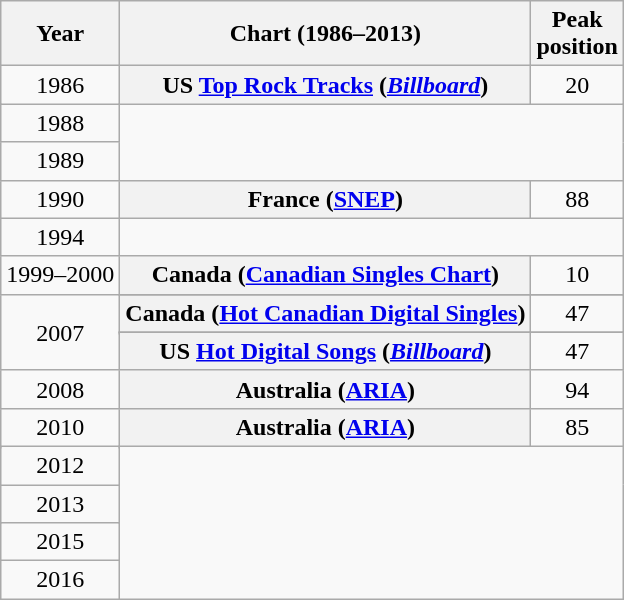<table class="wikitable sortable plainrowheaders" style="text-align:center">
<tr>
<th>Year</th>
<th>Chart (1986–2013)</th>
<th>Peak<br>position</th>
</tr>
<tr>
<td>1986</td>
<th scope="row">US <a href='#'>Top Rock Tracks</a> (<em><a href='#'>Billboard</a></em>)</th>
<td>20</td>
</tr>
<tr>
<td rowspan="2">1988<br></td>
</tr>
<tr>
</tr>
<tr>
<td rowspan="2">1989<br></td>
</tr>
<tr>
</tr>
<tr>
<td>1990</td>
<th scope="row">France (<a href='#'>SNEP</a>)</th>
<td>88</td>
</tr>
<tr>
<td>1994<br></td>
</tr>
<tr>
<td rowspan="6">1999–2000</td>
<th scope="row">Canada (<a href='#'>Canadian Singles Chart</a>)</th>
<td>10</td>
</tr>
<tr>
</tr>
<tr>
</tr>
<tr>
</tr>
<tr>
</tr>
<tr>
</tr>
<tr>
<td rowspan="5">2007</td>
<th scope="row">Canada (<a href='#'>Hot Canadian Digital Singles</a>)</th>
<td>47</td>
</tr>
<tr>
</tr>
<tr>
</tr>
<tr>
</tr>
<tr>
<th scope="row">US <a href='#'>Hot Digital Songs</a> (<em><a href='#'>Billboard</a></em>)</th>
<td>47</td>
</tr>
<tr>
<td>2008</td>
<th scope="row">Australia (<a href='#'>ARIA</a>)</th>
<td>94</td>
</tr>
<tr>
<td rowspan="6">2010</td>
<th scope="row">Australia (<a href='#'>ARIA</a>)</th>
<td>85</td>
</tr>
<tr>
</tr>
<tr>
</tr>
<tr>
</tr>
<tr>
</tr>
<tr>
</tr>
<tr>
<td rowspan="2">2012<br></td>
</tr>
<tr>
</tr>
<tr>
<td>2013<br></td>
</tr>
<tr>
<td rowspan="4">2015<br></td>
</tr>
<tr>
</tr>
<tr>
</tr>
<tr>
</tr>
<tr>
<td>2016<br></td>
</tr>
</table>
